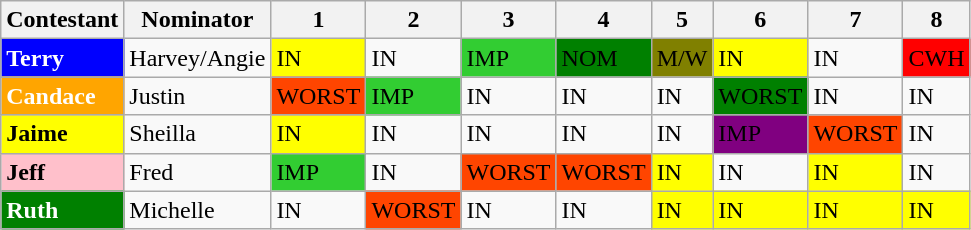<table class="wikitable">
<tr>
<th>Contestant</th>
<th>Nominator</th>
<th>1</th>
<th>2</th>
<th>3</th>
<th>4</th>
<th>5</th>
<th>6</th>
<th>7</th>
<th>8</th>
</tr>
<tr>
<td style="background:blue; color:white;"><strong>Terry</strong></td>
<td>Harvey/Angie</td>
<td style="background:yellow;">IN</td>
<td>IN</td>
<td style="background:limegreen;">IMP</td>
<td style="background:green;">NOM</td>
<td style="background:olive;">M/W</td>
<td style="background:yellow;">IN</td>
<td>IN</td>
<td style="background:red;">CWH</td>
</tr>
<tr>
<td style="background-color:orange; color:white;"><strong>Candace</strong></td>
<td>Justin</td>
<td style="background:orangered;">WORST</td>
<td style="background:limegreen;">IMP</td>
<td>IN</td>
<td>IN</td>
<td>IN</td>
<td style="background:green;">WORST</td>
<td>IN</td>
<td>IN</td>
</tr>
<tr>
<td style="background-color:yellow; color:black;"><strong>Jaime</strong></td>
<td>Sheilla</td>
<td style="background:yellow;">IN</td>
<td>IN</td>
<td>IN</td>
<td>IN</td>
<td>IN</td>
<td style="background:purple;">IMP</td>
<td style="background:orangered;">WORST</td>
<td>IN</td>
</tr>
<tr>
<td style="background:pink; color:black;"><strong>Jeff</strong></td>
<td>Fred</td>
<td style="background:limegreen;">IMP</td>
<td>IN</td>
<td style="background:orangered;">WORST</td>
<td style="background:orangered;">WORST</td>
<td style="background:yellow;">IN</td>
<td>IN</td>
<td style=background:yellow;">IN</td>
<td>IN</td>
</tr>
<tr>
<td style="background:green; color:white;"><strong>Ruth</strong></td>
<td>Michelle</td>
<td>IN</td>
<td style="background:orangered;">WORST</td>
<td>IN</td>
<td>IN</td>
<td style="background:yellow;">IN</td>
<td style="background:yellow">IN</td>
<td style="background:yellow;">IN</td>
<td style="background:yellow;">IN</td>
</tr>
</table>
